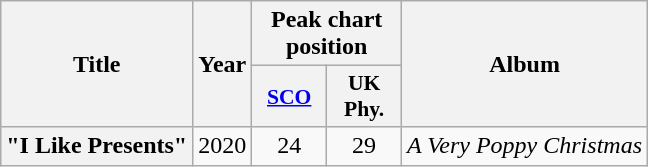<table class="wikitable plainrowheaders" style="text-align:center">
<tr>
<th scope="col" rowspan="2">Title</th>
<th scope="col" rowspan="2">Year</th>
<th colspan="2" scope="col">Peak chart position</th>
<th scope="col" rowspan="2">Album</th>
</tr>
<tr>
<th scope="col" style="width:3em;font-size:90%;"><a href='#'>SCO</a><br></th>
<th scope="col" style="width:3em;font-size:90%;">UK<br>Phy.<br></th>
</tr>
<tr>
<th scope="row">"I Like Presents"</th>
<td>2020</td>
<td>24</td>
<td>29</td>
<td><em>A Very Poppy Christmas</em></td>
</tr>
</table>
